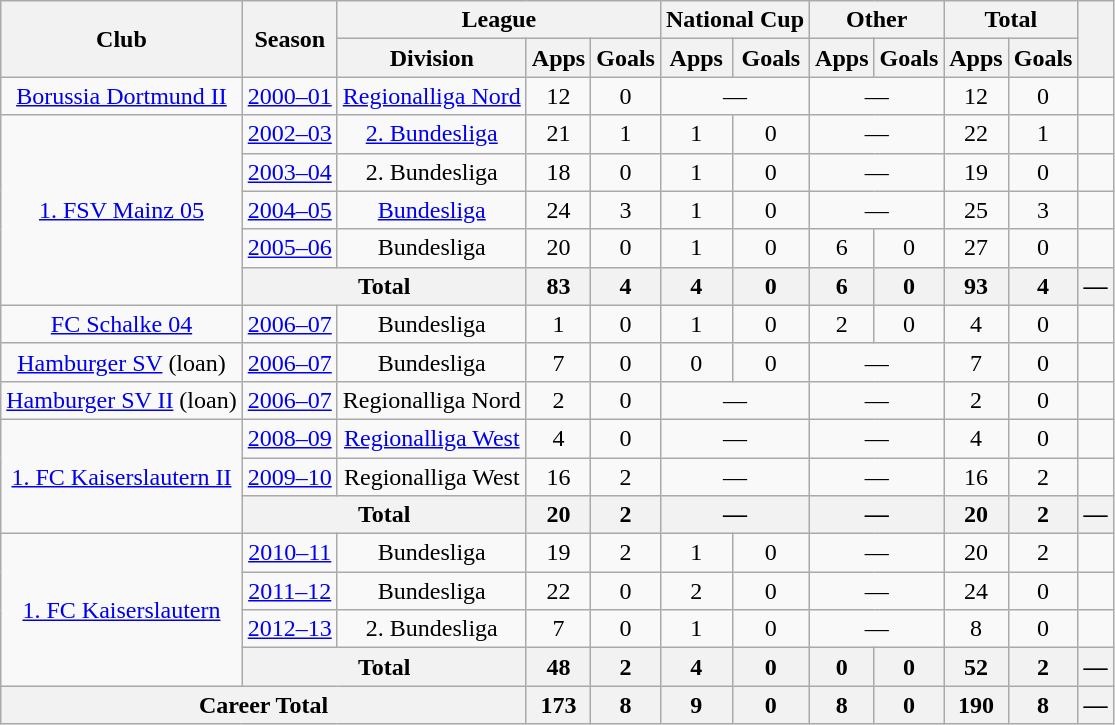<table class="wikitable" Style="text-align: center">
<tr>
<th rowspan="2">Club</th>
<th rowspan="2">Season</th>
<th colspan="3">League</th>
<th colspan="2">National Cup</th>
<th colspan="2">Other</th>
<th colspan="2">Total</th>
<th rowspan="2"></th>
</tr>
<tr>
<th>Division</th>
<th>Apps</th>
<th>Goals</th>
<th>Apps</th>
<th>Goals</th>
<th>Apps</th>
<th>Goals</th>
<th>Apps</th>
<th>Goals</th>
</tr>
<tr>
<td><a href='#'>Borussia Dortmund II</a></td>
<td><a href='#'>2000–01</a></td>
<td><a href='#'>Regionalliga Nord</a></td>
<td>12</td>
<td>0</td>
<td colspan="2">—</td>
<td colspan="2">—</td>
<td>12</td>
<td>0</td>
<td></td>
</tr>
<tr>
<td rowspan="5"><a href='#'>1. FSV Mainz 05</a></td>
<td><a href='#'>2002–03</a></td>
<td><a href='#'>2. Bundesliga</a></td>
<td>21</td>
<td>1</td>
<td>1</td>
<td>0</td>
<td colspan="2">—</td>
<td>22</td>
<td>1</td>
<td></td>
</tr>
<tr>
<td><a href='#'>2003–04</a></td>
<td>2. Bundesliga</td>
<td>18</td>
<td>0</td>
<td>1</td>
<td>0</td>
<td colspan="2">—</td>
<td>19</td>
<td>0</td>
<td></td>
</tr>
<tr>
<td><a href='#'>2004–05</a></td>
<td><a href='#'>Bundesliga</a></td>
<td>24</td>
<td>3</td>
<td>1</td>
<td>0</td>
<td colspan="2">—</td>
<td>25</td>
<td>3</td>
<td></td>
</tr>
<tr>
<td><a href='#'>2005–06</a></td>
<td>Bundesliga</td>
<td>20</td>
<td>0</td>
<td>1</td>
<td>0</td>
<td>6</td>
<td>0</td>
<td>27</td>
<td>0</td>
<td></td>
</tr>
<tr>
<th colspan="2">Total</th>
<th>83</th>
<th>4</th>
<th>4</th>
<th>0</th>
<th>6</th>
<th>0</th>
<th>93</th>
<th>4</th>
<th>—</th>
</tr>
<tr>
<td><a href='#'>FC Schalke 04</a></td>
<td><a href='#'>2006–07</a></td>
<td>Bundesliga</td>
<td>1</td>
<td>0</td>
<td>1</td>
<td>0</td>
<td>2</td>
<td>0</td>
<td>4</td>
<td>0</td>
<td></td>
</tr>
<tr>
<td><a href='#'>Hamburger SV</a> (loan)</td>
<td><a href='#'>2006–07</a></td>
<td>Bundesliga</td>
<td>7</td>
<td>0</td>
<td>0</td>
<td>0</td>
<td colspan="2">—</td>
<td>7</td>
<td>0</td>
<td></td>
</tr>
<tr>
<td><a href='#'>Hamburger SV II</a> (loan)</td>
<td><a href='#'>2006–07</a></td>
<td>Regionalliga Nord</td>
<td>2</td>
<td>0</td>
<td colspan="2">—</td>
<td colspan="2">—</td>
<td>2</td>
<td>0</td>
<td></td>
</tr>
<tr>
<td rowspan="3"><a href='#'>1. FC Kaiserslautern II</a></td>
<td><a href='#'>2008–09</a></td>
<td><a href='#'>Regionalliga West</a></td>
<td>4</td>
<td>0</td>
<td colspan="2">—</td>
<td colspan="2">—</td>
<td>4</td>
<td>0</td>
<td></td>
</tr>
<tr>
<td><a href='#'>2009–10</a></td>
<td>Regionalliga West</td>
<td>16</td>
<td>2</td>
<td colspan="2">—</td>
<td colspan="2">—</td>
<td>16</td>
<td>2</td>
<td></td>
</tr>
<tr>
<th colspan="2">Total</th>
<th>20</th>
<th>2</th>
<th colspan="2">—</th>
<th colspan="2">—</th>
<th>20</th>
<th>2</th>
<th>—</th>
</tr>
<tr>
<td rowspan="4"><a href='#'>1. FC Kaiserslautern</a></td>
<td><a href='#'>2010–11</a></td>
<td>Bundesliga</td>
<td>19</td>
<td>2</td>
<td>1</td>
<td>0</td>
<td colspan="2">—</td>
<td>20</td>
<td>2</td>
<td></td>
</tr>
<tr>
<td><a href='#'>2011–12</a></td>
<td>Bundesliga</td>
<td>22</td>
<td>0</td>
<td>2</td>
<td>0</td>
<td colspan="2">—</td>
<td>24</td>
<td>0</td>
<td></td>
</tr>
<tr>
<td><a href='#'>2012–13</a></td>
<td>2. Bundesliga</td>
<td>7</td>
<td>0</td>
<td>1</td>
<td>0</td>
<td colspan="2">—</td>
<td>8</td>
<td>0</td>
<td></td>
</tr>
<tr>
<th colspan="2">Total</th>
<th>48</th>
<th>2</th>
<th>4</th>
<th>0</th>
<th>0</th>
<th>0</th>
<th>52</th>
<th>2</th>
<th>—</th>
</tr>
<tr>
<th colspan="3">Career Total</th>
<th>173</th>
<th>8</th>
<th>9</th>
<th>0</th>
<th>8</th>
<th>0</th>
<th>190</th>
<th>8</th>
<th>—</th>
</tr>
</table>
